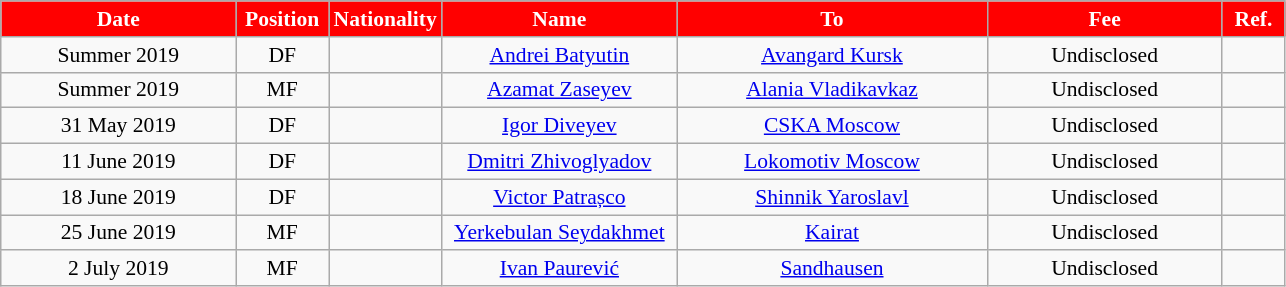<table class="wikitable"  style="text-align:center; font-size:90%; ">
<tr>
<th style="background:#FF0000; color:white; width:150px;">Date</th>
<th style="background:#FF0000; color:white; width:55px;">Position</th>
<th style="background:#FF0000; color:white; width:55px;">Nationality</th>
<th style="background:#FF0000; color:white; width:150px;">Name</th>
<th style="background:#FF0000; color:white; width:200px;">To</th>
<th style="background:#FF0000; color:white; width:150px;">Fee</th>
<th style="background:#FF0000; color:white; width:35px;">Ref.</th>
</tr>
<tr>
<td>Summer 2019</td>
<td>DF</td>
<td></td>
<td><a href='#'>Andrei Batyutin</a></td>
<td><a href='#'>Avangard Kursk</a></td>
<td>Undisclosed</td>
<td></td>
</tr>
<tr>
<td>Summer 2019</td>
<td>MF</td>
<td></td>
<td><a href='#'>Azamat Zaseyev</a></td>
<td><a href='#'>Alania Vladikavkaz</a></td>
<td>Undisclosed</td>
<td></td>
</tr>
<tr>
<td>31 May 2019</td>
<td>DF</td>
<td></td>
<td><a href='#'>Igor Diveyev</a></td>
<td><a href='#'>CSKA Moscow</a></td>
<td>Undisclosed</td>
<td></td>
</tr>
<tr>
<td>11 June 2019</td>
<td>DF</td>
<td></td>
<td><a href='#'>Dmitri Zhivoglyadov</a></td>
<td><a href='#'>Lokomotiv Moscow</a></td>
<td>Undisclosed</td>
<td></td>
</tr>
<tr>
<td>18 June 2019</td>
<td>DF</td>
<td></td>
<td><a href='#'>Victor Patrașco</a></td>
<td><a href='#'>Shinnik Yaroslavl</a></td>
<td>Undisclosed</td>
<td></td>
</tr>
<tr>
<td>25 June 2019</td>
<td>MF</td>
<td></td>
<td><a href='#'>Yerkebulan Seydakhmet</a></td>
<td><a href='#'>Kairat</a></td>
<td>Undisclosed</td>
<td></td>
</tr>
<tr>
<td>2 July 2019</td>
<td>MF</td>
<td></td>
<td><a href='#'>Ivan Paurević</a></td>
<td><a href='#'>Sandhausen</a></td>
<td>Undisclosed</td>
<td></td>
</tr>
</table>
